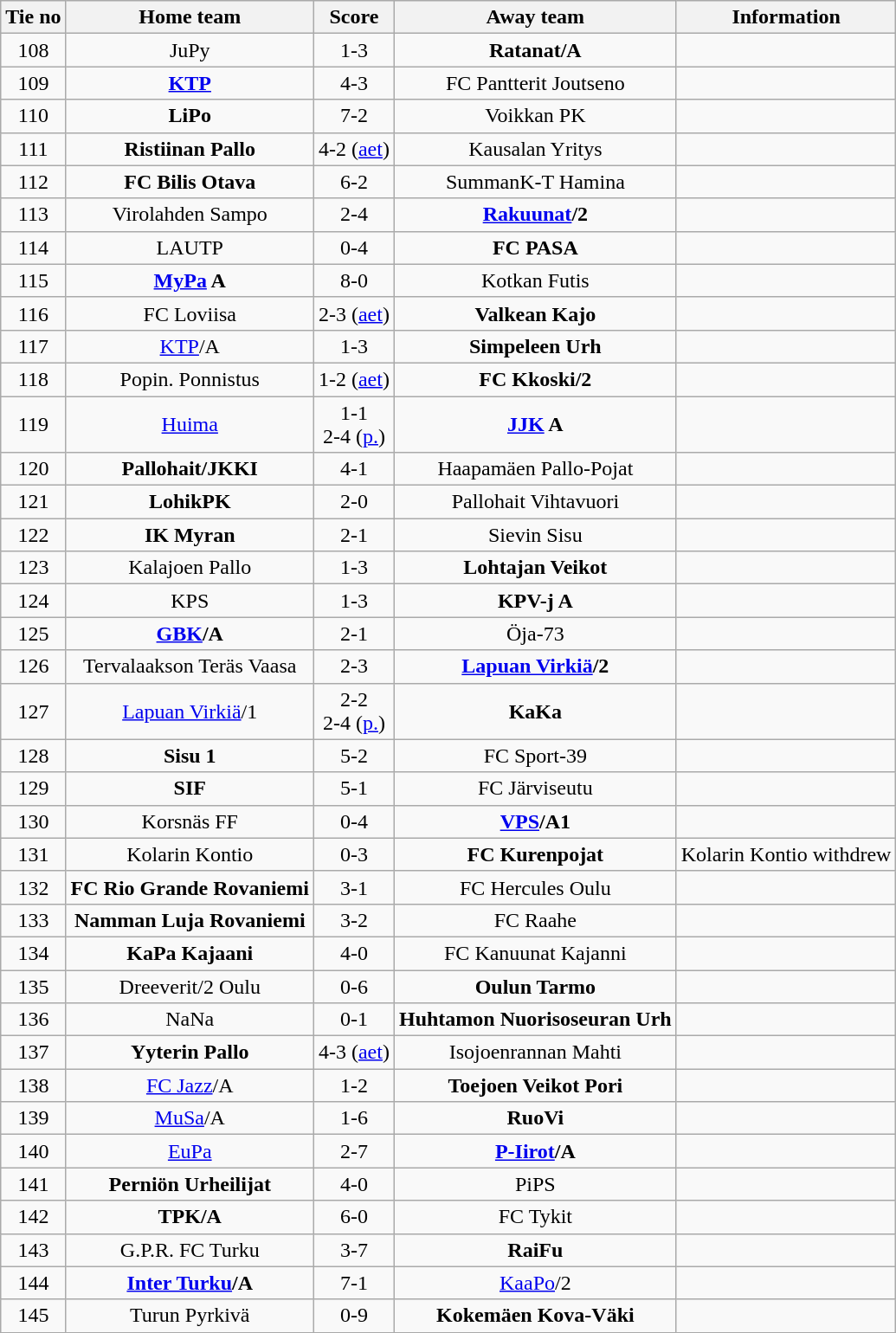<table class="wikitable" style="text-align:center">
<tr>
<th style= width="40px">Tie no</th>
<th style= width="150px">Home team</th>
<th style= width="60px">Score</th>
<th style= width="150px">Away team</th>
<th style= width="30px">Information</th>
</tr>
<tr>
<td>108</td>
<td>JuPy</td>
<td>1-3</td>
<td><strong>Ratanat/A</strong></td>
<td></td>
</tr>
<tr>
<td>109</td>
<td><strong><a href='#'>KTP</a></strong></td>
<td>4-3</td>
<td>FC Pantterit Joutseno</td>
<td></td>
</tr>
<tr>
<td>110</td>
<td><strong>LiPo</strong></td>
<td>7-2</td>
<td>Voikkan PK</td>
<td></td>
</tr>
<tr>
<td>111</td>
<td><strong>Ristiinan Pallo</strong></td>
<td>4-2 (<a href='#'>aet</a>)</td>
<td>Kausalan Yritys</td>
<td></td>
</tr>
<tr>
<td>112</td>
<td><strong>FC Bilis Otava</strong></td>
<td>6-2</td>
<td>SummanK-T Hamina</td>
<td></td>
</tr>
<tr>
<td>113</td>
<td>Virolahden Sampo</td>
<td>2-4</td>
<td><strong><a href='#'>Rakuunat</a>/2</strong></td>
<td></td>
</tr>
<tr>
<td>114</td>
<td>LAUTP</td>
<td>0-4</td>
<td><strong>FC PASA</strong></td>
<td></td>
</tr>
<tr>
<td>115</td>
<td><strong><a href='#'>MyPa</a> A</strong></td>
<td>8-0</td>
<td>Kotkan Futis</td>
<td></td>
</tr>
<tr>
<td>116</td>
<td>FC Loviisa</td>
<td>2-3 (<a href='#'>aet</a>)</td>
<td><strong>Valkean Kajo</strong></td>
<td></td>
</tr>
<tr>
<td>117</td>
<td><a href='#'>KTP</a>/A</td>
<td>1-3</td>
<td><strong>Simpeleen Urh</strong></td>
<td></td>
</tr>
<tr>
<td>118</td>
<td>Popin. Ponnistus</td>
<td>1-2 (<a href='#'>aet</a>)</td>
<td><strong>FC Kkoski/2</strong></td>
<td></td>
</tr>
<tr>
<td>119</td>
<td><a href='#'>Huima</a></td>
<td>1-1 <br>2-4  (<a href='#'>p.</a>)</td>
<td><strong><a href='#'>JJK</a> A</strong></td>
<td></td>
</tr>
<tr>
<td>120</td>
<td><strong>Pallohait/JKKI</strong></td>
<td>4-1</td>
<td>Haapamäen Pallo-Pojat</td>
<td></td>
</tr>
<tr>
<td>121</td>
<td><strong>LohikPK</strong></td>
<td>2-0</td>
<td>Pallohait Vihtavuori</td>
<td></td>
</tr>
<tr>
<td>122</td>
<td><strong>IK Myran</strong></td>
<td>2-1</td>
<td>Sievin Sisu</td>
<td></td>
</tr>
<tr>
<td>123</td>
<td>Kalajoen Pallo</td>
<td>1-3</td>
<td><strong>Lohtajan Veikot</strong></td>
<td></td>
</tr>
<tr>
<td>124</td>
<td>KPS</td>
<td>1-3</td>
<td><strong>KPV-j A</strong></td>
<td></td>
</tr>
<tr>
<td>125</td>
<td><strong><a href='#'>GBK</a>/A</strong></td>
<td>2-1</td>
<td>Öja-73</td>
<td></td>
</tr>
<tr>
<td>126</td>
<td>Tervalaakson Teräs Vaasa</td>
<td>2-3</td>
<td><strong><a href='#'>Lapuan Virkiä</a>/2</strong></td>
<td></td>
</tr>
<tr>
<td>127</td>
<td><a href='#'>Lapuan Virkiä</a>/1</td>
<td>2-2 <br>2-4  (<a href='#'>p.</a>)</td>
<td><strong>KaKa</strong></td>
<td></td>
</tr>
<tr>
<td>128</td>
<td><strong>Sisu 1</strong></td>
<td>5-2</td>
<td>FC Sport-39</td>
<td></td>
</tr>
<tr>
<td>129</td>
<td><strong>SIF</strong></td>
<td>5-1</td>
<td>FC Järviseutu</td>
<td></td>
</tr>
<tr>
<td>130</td>
<td>Korsnäs FF</td>
<td>0-4</td>
<td><strong><a href='#'>VPS</a>/A1</strong></td>
<td></td>
</tr>
<tr>
<td>131</td>
<td>Kolarin Kontio</td>
<td>0-3</td>
<td><strong>FC Kurenpojat</strong></td>
<td>Kolarin Kontio withdrew</td>
</tr>
<tr>
<td>132</td>
<td><strong>FC Rio Grande Rovaniemi</strong></td>
<td>3-1</td>
<td>FC Hercules Oulu</td>
<td></td>
</tr>
<tr>
<td>133</td>
<td><strong>Namman Luja Rovaniemi</strong></td>
<td>3-2</td>
<td>FC Raahe</td>
<td></td>
</tr>
<tr>
<td>134</td>
<td><strong>KaPa Kajaani</strong></td>
<td>4-0</td>
<td>FC Kanuunat Kajanni</td>
<td></td>
</tr>
<tr>
<td>135</td>
<td>Dreeverit/2 Oulu</td>
<td>0-6</td>
<td><strong>Oulun Tarmo</strong></td>
<td></td>
</tr>
<tr>
<td>136</td>
<td>NaNa</td>
<td>0-1</td>
<td><strong>Huhtamon Nuorisoseuran Urh</strong></td>
<td></td>
</tr>
<tr>
<td>137</td>
<td><strong>Yyterin Pallo</strong></td>
<td>4-3 (<a href='#'>aet</a>)</td>
<td>Isojoenrannan Mahti</td>
<td></td>
</tr>
<tr>
<td>138</td>
<td><a href='#'>FC Jazz</a>/A</td>
<td>1-2</td>
<td><strong>Toejoen Veikot Pori</strong></td>
<td></td>
</tr>
<tr>
<td>139</td>
<td><a href='#'>MuSa</a>/A</td>
<td>1-6</td>
<td><strong>RuoVi</strong></td>
<td></td>
</tr>
<tr>
<td>140</td>
<td><a href='#'>EuPa</a></td>
<td>2-7</td>
<td><strong><a href='#'>P-Iirot</a>/A</strong></td>
<td></td>
</tr>
<tr>
<td>141</td>
<td><strong>Perniön Urheilijat</strong></td>
<td>4-0</td>
<td>PiPS</td>
<td></td>
</tr>
<tr>
<td>142</td>
<td><strong>TPK/A</strong></td>
<td>6-0</td>
<td>FC Tykit</td>
<td></td>
</tr>
<tr>
<td>143</td>
<td>G.P.R. FC Turku</td>
<td>3-7</td>
<td><strong>RaiFu</strong></td>
<td></td>
</tr>
<tr>
<td>144</td>
<td><strong><a href='#'>Inter Turku</a>/A</strong></td>
<td>7-1</td>
<td><a href='#'>KaaPo</a>/2</td>
<td></td>
</tr>
<tr>
<td>145</td>
<td>Turun Pyrkivä</td>
<td>0-9</td>
<td><strong>Kokemäen Kova-Väki</strong></td>
<td></td>
</tr>
<tr>
</tr>
</table>
